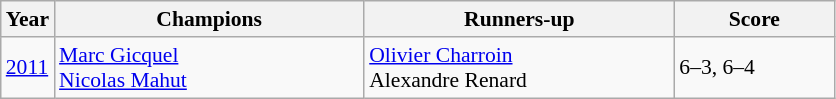<table class="wikitable" style="font-size:90%">
<tr>
<th>Year</th>
<th width="200">Champions</th>
<th width="200">Runners-up</th>
<th width="100">Score</th>
</tr>
<tr>
<td><a href='#'>2011</a></td>
<td> <a href='#'>Marc Gicquel</a><br> <a href='#'>Nicolas Mahut</a></td>
<td> <a href='#'>Olivier Charroin</a><br> Alexandre Renard</td>
<td>6–3, 6–4</td>
</tr>
</table>
